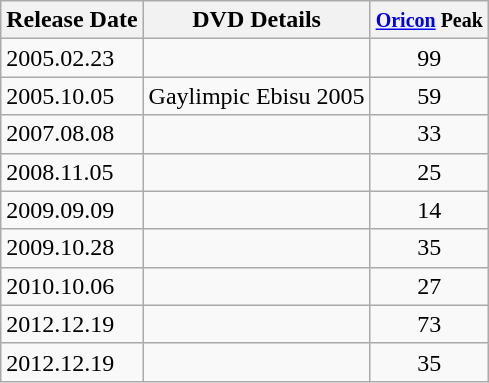<table class="wikitable">
<tr>
<th>Release Date</th>
<th>DVD Details</th>
<th><small><a href='#'>Oricon</a> Peak</small></th>
</tr>
<tr>
<td>2005.02.23</td>
<td></td>
<td style="text-align:center;">99</td>
</tr>
<tr>
<td>2005.10.05</td>
<td>Gaylimpic Ebisu 2005</td>
<td style="text-align:center;">59</td>
</tr>
<tr>
<td>2007.08.08</td>
<td></td>
<td style="text-align:center;">33</td>
</tr>
<tr>
<td>2008.11.05</td>
<td></td>
<td style="text-align:center;">25</td>
</tr>
<tr>
<td>2009.09.09</td>
<td></td>
<td style="text-align:center;">14</td>
</tr>
<tr>
<td>2009.10.28</td>
<td></td>
<td style="text-align:center;">35</td>
</tr>
<tr>
<td>2010.10.06</td>
<td></td>
<td style="text-align:center;">27</td>
</tr>
<tr>
<td>2012.12.19</td>
<td></td>
<td style="text-align:center;">73</td>
</tr>
<tr>
<td>2012.12.19</td>
<td></td>
<td style="text-align:center;">35</td>
</tr>
</table>
